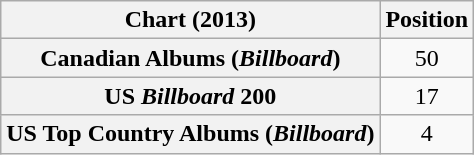<table class="wikitable sortable plainrowheaders" style="text-align:center;">
<tr>
<th scope="col">Chart (2013)</th>
<th scope="col">Position</th>
</tr>
<tr>
<th scope="row">Canadian Albums (<em>Billboard</em>)</th>
<td>50</td>
</tr>
<tr>
<th scope="row">US <em>Billboard</em> 200</th>
<td>17</td>
</tr>
<tr>
<th scope="row">US Top Country Albums (<em>Billboard</em>)</th>
<td>4</td>
</tr>
</table>
